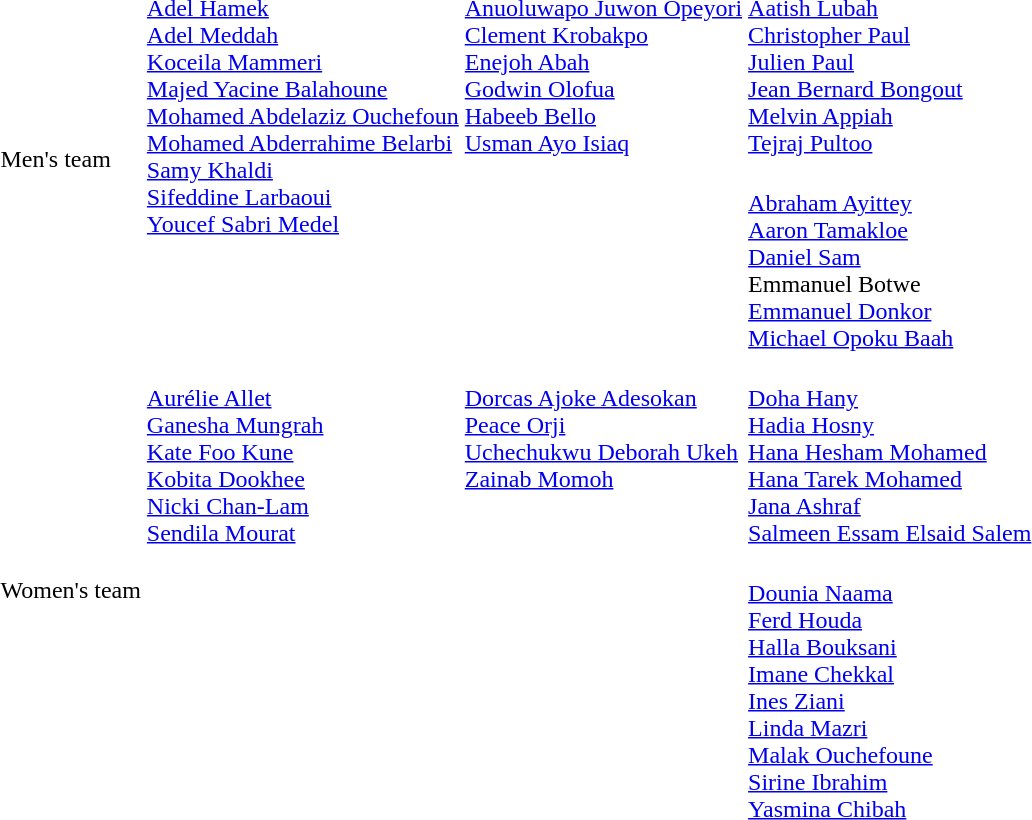<table>
<tr>
<td rowspan=2;align="left">Men's team</td>
<td rowspan=2;align="left" valign="top"><br><a href='#'>Adel Hamek</a><br><a href='#'>Adel Meddah</a><br><a href='#'>Koceila Mammeri</a><br><a href='#'>Majed Yacine Balahoune</a><br><a href='#'>Mohamed Abdelaziz Ouchefoun</a><br><a href='#'>Mohamed Abderrahime Belarbi</a><br><a href='#'>Samy Khaldi</a><br><a href='#'>Sifeddine Larbaoui</a><br><a href='#'>Youcef Sabri Medel</a></td>
<td rowspan=2;align="left" valign="top"><br><a href='#'>Anuoluwapo Juwon Opeyori</a><br><a href='#'>Clement Krobakpo</a><br><a href='#'>Enejoh Abah</a><br><a href='#'>Godwin Olofua</a><br><a href='#'>Habeeb Bello</a><br><a href='#'>Usman Ayo Isiaq</a></td>
<td align="left"><br><a href='#'>Aatish Lubah</a><br><a href='#'>Christopher Paul</a><br><a href='#'>Julien Paul</a><br><a href='#'>Jean Bernard Bongout</a><br><a href='#'>Melvin Appiah</a><br><a href='#'>Tejraj Pultoo</a></td>
</tr>
<tr>
<td align="left"><br><a href='#'>Abraham Ayittey</a><br><a href='#'>Aaron Tamakloe</a><br><a href='#'>Daniel Sam</a><br>Emmanuel Botwe<br><a href='#'>Emmanuel Donkor</a><br><a href='#'>Michael Opoku Baah</a></td>
</tr>
<tr>
<td rowspan=2;align="left">Women's team</td>
<td rowspan=2;align="left" valign="top"><br><a href='#'>Aurélie Allet</a><br><a href='#'>Ganesha Mungrah</a><br><a href='#'>Kate Foo Kune</a><br><a href='#'>Kobita Dookhee</a><br><a href='#'>Nicki Chan-Lam</a><br><a href='#'>Sendila Mourat</a></td>
<td rowspan=2;align="left" valign="top"><br><a href='#'>Dorcas Ajoke Adesokan</a><br><a href='#'>Peace Orji</a><br><a href='#'>Uchechukwu Deborah Ukeh</a><br><a href='#'>Zainab Momoh</a></td>
<td align="left"><br><a href='#'>Doha Hany</a><br><a href='#'>Hadia Hosny</a><br><a href='#'>Hana Hesham Mohamed</a><br><a href='#'>Hana Tarek Mohamed</a><br><a href='#'>Jana Ashraf</a><br><a href='#'>Salmeen Essam Elsaid Salem</a></td>
</tr>
<tr>
<td align="left"><br><a href='#'>Dounia Naama</a><br><a href='#'>Ferd Houda</a><br><a href='#'>Halla Bouksani</a><br><a href='#'>Imane Chekkal</a><br><a href='#'>Ines Ziani</a><br><a href='#'>Linda Mazri</a><br><a href='#'>Malak Ouchefoune</a><br><a href='#'>Sirine Ibrahim</a><br><a href='#'>Yasmina Chibah</a></td>
</tr>
</table>
